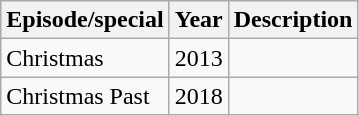<table class="wikitable sortable">
<tr>
<th>Episode/special</th>
<th>Year</th>
<th>Description</th>
</tr>
<tr>
<td>Christmas</td>
<td>2013</td>
<td></td>
</tr>
<tr>
<td>Christmas Past</td>
<td>2018</td>
<td></td>
</tr>
</table>
